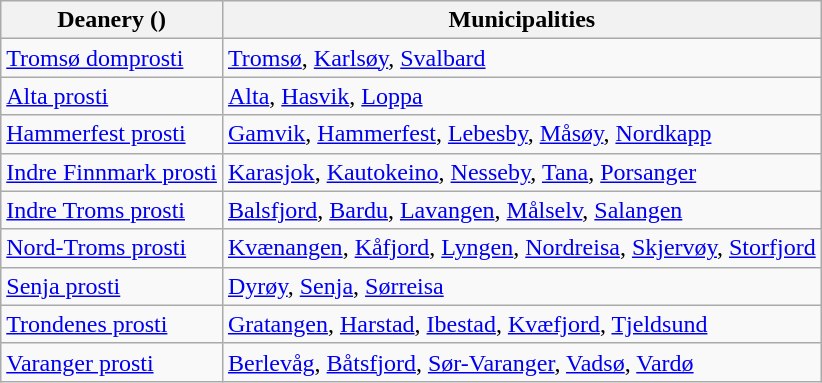<table class="wikitable">
<tr>
<th>Deanery ()</th>
<th>Municipalities</th>
</tr>
<tr>
<td><a href='#'>Tromsø domprosti</a></td>
<td><a href='#'>Tromsø</a>, <a href='#'>Karlsøy</a>, <a href='#'>Svalbard</a></td>
</tr>
<tr>
<td><a href='#'>Alta prosti</a></td>
<td><a href='#'>Alta</a>, <a href='#'>Hasvik</a>, <a href='#'>Loppa</a></td>
</tr>
<tr>
<td><a href='#'>Hammerfest prosti</a></td>
<td><a href='#'>Gamvik</a>, <a href='#'>Hammerfest</a>, <a href='#'>Lebesby</a>, <a href='#'>Måsøy</a>, <a href='#'>Nordkapp</a></td>
</tr>
<tr>
<td><a href='#'>Indre Finnmark prosti</a></td>
<td><a href='#'>Karasjok</a>, <a href='#'>Kautokeino</a>, <a href='#'>Nesseby</a>, <a href='#'>Tana</a>, <a href='#'>Porsanger</a></td>
</tr>
<tr>
<td><a href='#'>Indre Troms prosti</a></td>
<td><a href='#'>Balsfjord</a>, <a href='#'>Bardu</a>, <a href='#'>Lavangen</a>, <a href='#'>Målselv</a>, <a href='#'>Salangen</a></td>
</tr>
<tr>
<td><a href='#'>Nord-Troms prosti</a></td>
<td><a href='#'>Kvænangen</a>, <a href='#'>Kåfjord</a>, <a href='#'>Lyngen</a>, <a href='#'>Nordreisa</a>, <a href='#'>Skjervøy</a>, <a href='#'>Storfjord</a></td>
</tr>
<tr>
<td><a href='#'>Senja prosti</a></td>
<td><a href='#'>Dyrøy</a>, <a href='#'>Senja</a>, <a href='#'>Sørreisa</a></td>
</tr>
<tr>
<td><a href='#'>Trondenes prosti</a></td>
<td><a href='#'>Gratangen</a>, <a href='#'>Harstad</a>, <a href='#'>Ibestad</a>, <a href='#'>Kvæfjord</a>, <a href='#'>Tjeldsund</a></td>
</tr>
<tr>
<td><a href='#'>Varanger prosti</a></td>
<td><a href='#'>Berlevåg</a>, <a href='#'>Båtsfjord</a>, <a href='#'>Sør-Varanger</a>, <a href='#'>Vadsø</a>, <a href='#'>Vardø</a></td>
</tr>
</table>
